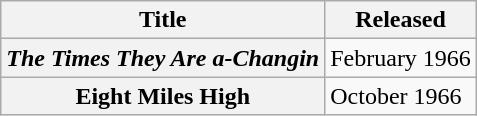<table class="wikitable">
<tr>
<th rowspan="1">Title</th>
<th rowspan="1">Released</th>
</tr>
<tr>
<th><em>The Times They Are a-Changin<strong></th>
<td>February 1966</td>
</tr>
<tr>
<th></em>Eight Miles High<em></th>
<td>October 1966</td>
</tr>
</table>
